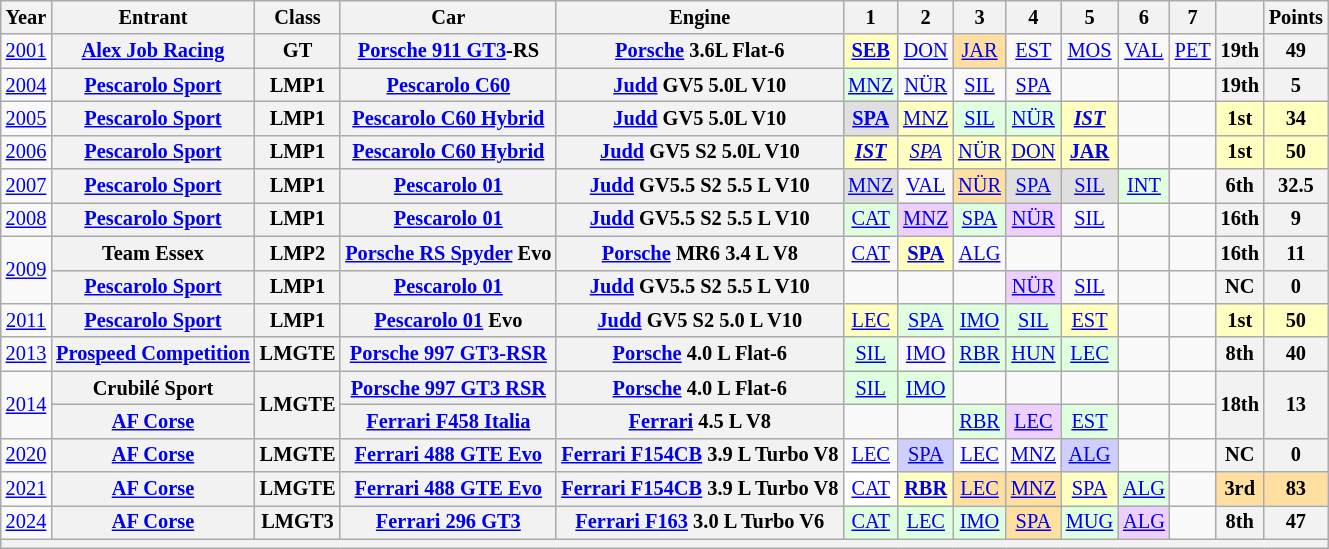<table class="wikitable" style="text-align:center; font-size:85%">
<tr>
<th>Year</th>
<th>Entrant</th>
<th>Class</th>
<th>Car</th>
<th>Engine</th>
<th>1</th>
<th>2</th>
<th>3</th>
<th>4</th>
<th>5</th>
<th>6</th>
<th>7</th>
<th></th>
<th>Points</th>
</tr>
<tr>
<td><a href='#'>2001</a></td>
<th nowrap><a href='#'>Alex Job Racing</a></th>
<th>GT</th>
<th nowrap><a href='#'>Porsche 911 GT3</a>-RS</th>
<th nowrap><a href='#'>Porsche</a> 3.6L Flat-6</th>
<td style="background:#FFFFBF;"><strong><a href='#'>SEB</a></strong><br></td>
<td><a href='#'>DON</a></td>
<td style="background:#ffdf9f;"><a href='#'>JAR</a><br></td>
<td><a href='#'>EST</a></td>
<td><a href='#'>MOS</a></td>
<td><a href='#'>VAL</a></td>
<td><a href='#'>PET</a></td>
<th>19th</th>
<th>49</th>
</tr>
<tr>
<td><a href='#'>2004</a></td>
<th nowrap><a href='#'>Pescarolo Sport</a></th>
<th>LMP1</th>
<th nowrap><a href='#'>Pescarolo C60</a></th>
<th nowrap><a href='#'>Judd</a> GV5 5.0L V10</th>
<td style="background:#DFFFDF;"><a href='#'>MNZ</a><br></td>
<td><a href='#'>NÜR</a></td>
<td><a href='#'>SIL</a></td>
<td><a href='#'>SPA</a></td>
<td></td>
<td></td>
<td></td>
<th>19th</th>
<th>5</th>
</tr>
<tr>
<td><a href='#'>2005</a></td>
<th nowrap><a href='#'>Pescarolo Sport</a></th>
<th>LMP1</th>
<th nowrap><a href='#'>Pescarolo C60 Hybrid</a></th>
<th nowrap><a href='#'>Judd</a> GV5 5.0L V10</th>
<td style="background:#DFDFDF;"><strong><a href='#'>SPA</a></strong><br></td>
<td style="background:#FFFFBF;"><a href='#'>MNZ</a><br></td>
<td style="background:#DFFFDF;"><a href='#'>SIL</a><br></td>
<td style="background:#DFFFDF;"><a href='#'>NÜR</a><br></td>
<td style="background:#FFFFBF;"><strong><em><a href='#'>IST</a></em></strong><br></td>
<td></td>
<td></td>
<th style="background:#FFFFBF;">1st</th>
<th style="background:#FFFFBF;">34</th>
</tr>
<tr>
<td><a href='#'>2006</a></td>
<th nowrap><a href='#'>Pescarolo Sport</a></th>
<th>LMP1</th>
<th nowrap><a href='#'>Pescarolo C60 Hybrid</a></th>
<th nowrap><a href='#'>Judd</a> GV5 S2 5.0L V10</th>
<td style="background:#FFFFBF;"><strong><em><a href='#'>IST</a></em></strong><br></td>
<td style="background:#FFFFBF;"><em><a href='#'>SPA</a></em><br></td>
<td style="background:#FFFFBF;"><a href='#'>NÜR</a><br></td>
<td style="background:#FFFFBF;"><a href='#'>DON</a><br></td>
<td style="background:#FFFFBF;"><strong><a href='#'>JAR</a></strong><br></td>
<td></td>
<td></td>
<th style="background:#FFFFBF;">1st</th>
<th style="background:#FFFFBF;">50</th>
</tr>
<tr>
<td><a href='#'>2007</a></td>
<th nowrap><a href='#'>Pescarolo Sport</a></th>
<th>LMP1</th>
<th nowrap><a href='#'>Pescarolo 01</a></th>
<th nowrap><a href='#'>Judd</a> GV5.5 S2 5.5 L V10</th>
<td style="background:#DFDFDF;"><a href='#'>MNZ</a><br></td>
<td><a href='#'>VAL</a></td>
<td style="background:#ffdf9f;"><a href='#'>NÜR</a><br></td>
<td style="background:#DFDFDF;"><a href='#'>SPA</a><br></td>
<td style="background:#DFDFDF;"><a href='#'>SIL</a><br></td>
<td style="background:#DFFFDF;"><a href='#'>INT</a><br></td>
<td></td>
<th>6th</th>
<th>32.5</th>
</tr>
<tr>
<td><a href='#'>2008</a></td>
<th nowrap><a href='#'>Pescarolo Sport</a></th>
<th>LMP1</th>
<th nowrap><a href='#'>Pescarolo 01</a></th>
<th nowrap><a href='#'>Judd</a> GV5.5 S2 5.5 L V10</th>
<td style="background:#DFFFDF;"><a href='#'>CAT</a><br></td>
<td style="background:#EFCFFF;"><a href='#'>MNZ</a><br></td>
<td style="background:#DFFFDF;"><a href='#'>SPA</a><br></td>
<td style="background:#EFCFFF;"><a href='#'>NÜR</a><br></td>
<td><a href='#'>SIL</a></td>
<td></td>
<td></td>
<th>16th</th>
<th>9</th>
</tr>
<tr>
<td rowspan=2><a href='#'>2009</a></td>
<th nowrap>Team Essex</th>
<th>LMP2</th>
<th nowrap><a href='#'>Porsche RS Spyder</a> Evo</th>
<th nowrap><a href='#'>Porsche</a> MR6 3.4 L V8</th>
<td><a href='#'>CAT</a></td>
<td style="background:#FFFFBF;"><strong><a href='#'>SPA</a></strong><br></td>
<td><a href='#'>ALG</a></td>
<td></td>
<td></td>
<td></td>
<td></td>
<th>16th</th>
<th>11</th>
</tr>
<tr>
<th nowrap><a href='#'>Pescarolo Sport</a></th>
<th>LMP1</th>
<th nowrap><a href='#'>Pescarolo 01</a></th>
<th nowrap><a href='#'>Judd</a> GV5.5 S2 5.5 L V10</th>
<td></td>
<td></td>
<td></td>
<td style="background:#EFCFFF;"><a href='#'>NÜR</a><br></td>
<td><a href='#'>SIL</a></td>
<td></td>
<td></td>
<th>NC</th>
<th>0</th>
</tr>
<tr>
<td><a href='#'>2011</a></td>
<th nowrap><a href='#'>Pescarolo Sport</a></th>
<th>LMP1</th>
<th nowrap><a href='#'>Pescarolo 01</a> Evo</th>
<th nowrap><a href='#'>Judd</a> GV5 S2 5.0 L V10</th>
<td style="background:#FFFFBF;"><a href='#'>LEC</a><br></td>
<td style="background:#DFFFDF;"><a href='#'>SPA</a><br></td>
<td style="background:#DFFFDF;"><a href='#'>IMO</a><br></td>
<td style="background:#DFFFDF;"><a href='#'>SIL</a><br></td>
<td style="background:#FFFFBF;"><a href='#'>EST</a><br></td>
<td></td>
<td></td>
<th style="background:#FFFFBF;">1st</th>
<th style="background:#FFFFBF;">50</th>
</tr>
<tr>
<td><a href='#'>2013</a></td>
<th nowrap><a href='#'>Prospeed Competition</a></th>
<th>LMGTE</th>
<th nowrap><a href='#'>Porsche 997 GT3-RSR</a></th>
<th nowrap><a href='#'>Porsche</a> 4.0 L Flat-6</th>
<td style="background:#DFFFDF;"><a href='#'>SIL</a><br></td>
<td><a href='#'>IMO</a></td>
<td style="background:#DFFFDF;"><a href='#'>RBR</a><br></td>
<td style="background:#DFFFDF;"><a href='#'>HUN</a><br></td>
<td style="background:#DFFFDF;"><a href='#'>LEC</a><br></td>
<td></td>
<td></td>
<th>8th</th>
<th>40</th>
</tr>
<tr>
<td rowspan=2><a href='#'>2014</a></td>
<th nowrap>Crubilé Sport</th>
<th rowspan=2>LMGTE</th>
<th nowrap><a href='#'>Porsche 997 GT3 RSR</a></th>
<th nowrap><a href='#'>Porsche</a> 4.0 L Flat-6</th>
<td style="background:#DFFFDF;"><a href='#'>SIL</a><br></td>
<td style="background:#DFFFDF;"><a href='#'>IMO</a><br></td>
<td></td>
<td></td>
<td></td>
<td></td>
<td></td>
<th rowspan=2>18th</th>
<th rowspan=2>13</th>
</tr>
<tr>
<th nowrap><a href='#'>AF Corse</a></th>
<th nowrap><a href='#'>Ferrari F458 Italia</a></th>
<th nowrap><a href='#'>Ferrari</a> 4.5 L V8</th>
<td></td>
<td></td>
<td style="background:#DFFFDF;"><a href='#'>RBR</a><br></td>
<td style="background:#EFCFFF;"><a href='#'>LEC</a><br></td>
<td style="background:#DFFFDF;"><a href='#'>EST</a><br></td>
<td></td>
<td></td>
</tr>
<tr>
<td><a href='#'>2020</a></td>
<th nowrap><a href='#'>AF Corse</a></th>
<th>LMGTE</th>
<th nowrap><a href='#'>Ferrari 488 GTE Evo</a></th>
<th nowrap><a href='#'>Ferrari F154CB</a> 3.9 L Turbo V8</th>
<td><a href='#'>LEC</a></td>
<td style="background:#CFCFFF;"><a href='#'>SPA</a><br></td>
<td><a href='#'>LEC</a></td>
<td><a href='#'>MNZ</a></td>
<td style="background:#CFCFFF;"><a href='#'>ALG</a><br></td>
<td></td>
<td></td>
<th>NC</th>
<th>0</th>
</tr>
<tr>
<td><a href='#'>2021</a></td>
<th nowrap><a href='#'>AF Corse</a></th>
<th>LMGTE</th>
<th nowrap><a href='#'>Ferrari 488 GTE Evo</a></th>
<th nowrap><a href='#'>Ferrari F154CB</a> 3.9 L Turbo V8</th>
<td style="background:#FFFFFF;"><a href='#'>CAT</a><br></td>
<td style="background:#FFFFBF;"><strong><a href='#'>RBR</a></strong><br></td>
<td style="background:#ffdf9f;"><a href='#'>LEC</a><br></td>
<td style="background:#ffdf9f;"><a href='#'>MNZ</a><br></td>
<td style="background:#FFFFBF;"><a href='#'>SPA</a><br></td>
<td style="background:#DFFFDF;"><a href='#'>ALG</a><br></td>
<td></td>
<th style="background:#ffdf9f;">3rd</th>
<th style="background:#ffdf9f;">83</th>
</tr>
<tr>
<td><a href='#'>2024</a></td>
<th nowrap><a href='#'>AF Corse</a></th>
<th>LMGT3</th>
<th nowrap><a href='#'>Ferrari 296 GT3</a></th>
<th nowrap><a href='#'>Ferrari F163</a> 3.0 L Turbo V6</th>
<td style="background:#DFFFDF;"><a href='#'>CAT</a><br></td>
<td style="background:#DFFFDF;"><a href='#'>LEC</a><br></td>
<td style="background:#DFFFDF;"><a href='#'>IMO</a><br></td>
<td style="background:#FFDF9F;"><a href='#'>SPA</a><br></td>
<td style="background:#DFFFDF;"><a href='#'>MUG</a><br></td>
<td style="background:#EFCFFF;"><a href='#'>ALG</a><br></td>
<td></td>
<th>8th</th>
<th>47</th>
</tr>
<tr>
<th colspan="14"></th>
</tr>
</table>
